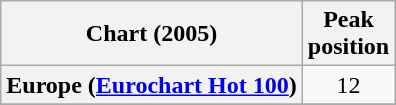<table class="wikitable sortable plainrowheaders" style="text-align:center">
<tr>
<th>Chart (2005)</th>
<th>Peak<br>position</th>
</tr>
<tr>
<th scope="row">Europe (<a href='#'>Eurochart Hot 100</a>)</th>
<td>12</td>
</tr>
<tr>
</tr>
<tr>
</tr>
<tr>
</tr>
</table>
